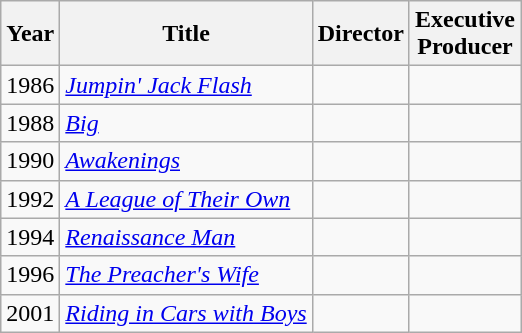<table class="wikitable sortable">
<tr>
<th>Year</th>
<th>Title</th>
<th>Director</th>
<th>Executive<br>Producer</th>
</tr>
<tr>
<td>1986</td>
<td><em><a href='#'>Jumpin' Jack Flash</a></em></td>
<td></td>
<td></td>
</tr>
<tr>
<td>1988</td>
<td><em><a href='#'>Big</a></em></td>
<td></td>
<td></td>
</tr>
<tr>
<td>1990</td>
<td><em><a href='#'>Awakenings</a></em></td>
<td></td>
<td></td>
</tr>
<tr>
<td>1992</td>
<td><em><a href='#'>A League of Their Own</a></em></td>
<td></td>
<td></td>
</tr>
<tr>
<td>1994</td>
<td><em><a href='#'>Renaissance Man</a></em></td>
<td></td>
<td></td>
</tr>
<tr>
<td>1996</td>
<td><em><a href='#'>The Preacher's Wife</a></em></td>
<td></td>
<td></td>
</tr>
<tr>
<td>2001</td>
<td><em><a href='#'>Riding in Cars with Boys</a></em></td>
<td></td>
<td></td>
</tr>
</table>
